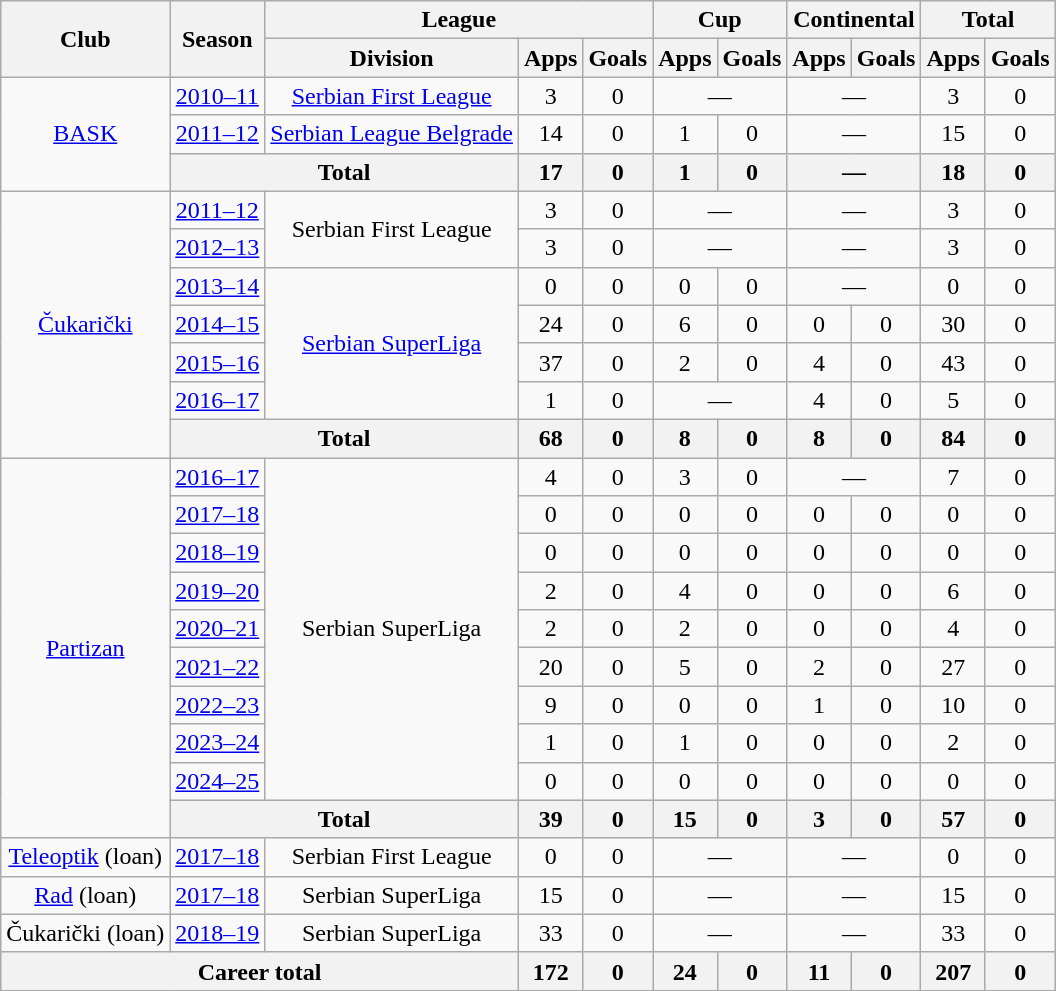<table class="wikitable" style="text-align:center">
<tr>
<th rowspan="2">Club</th>
<th rowspan="2">Season</th>
<th colspan="3">League</th>
<th colspan="2">Cup</th>
<th colspan="2">Continental</th>
<th colspan="2">Total</th>
</tr>
<tr>
<th>Division</th>
<th>Apps</th>
<th>Goals</th>
<th>Apps</th>
<th>Goals</th>
<th>Apps</th>
<th>Goals</th>
<th>Apps</th>
<th>Goals</th>
</tr>
<tr>
<td rowspan="3"><a href='#'>BASK</a></td>
<td><a href='#'>2010–11</a></td>
<td><a href='#'>Serbian First League</a></td>
<td>3</td>
<td>0</td>
<td colspan="2">—</td>
<td colspan="2">—</td>
<td>3</td>
<td>0</td>
</tr>
<tr>
<td><a href='#'>2011–12</a></td>
<td><a href='#'>Serbian League Belgrade</a></td>
<td>14</td>
<td>0</td>
<td>1</td>
<td>0</td>
<td colspan="2">—</td>
<td>15</td>
<td>0</td>
</tr>
<tr>
<th colspan="2">Total</th>
<th>17</th>
<th>0</th>
<th>1</th>
<th>0</th>
<th colspan="2">—</th>
<th>18</th>
<th>0</th>
</tr>
<tr>
<td rowspan="7"><a href='#'>Čukarički</a></td>
<td><a href='#'>2011–12</a></td>
<td rowspan="2">Serbian First League</td>
<td>3</td>
<td>0</td>
<td colspan="2">—</td>
<td colspan="2">—</td>
<td>3</td>
<td>0</td>
</tr>
<tr>
<td><a href='#'>2012–13</a></td>
<td>3</td>
<td>0</td>
<td colspan="2">—</td>
<td colspan="2">—</td>
<td>3</td>
<td>0</td>
</tr>
<tr>
<td><a href='#'>2013–14</a></td>
<td rowspan="4"><a href='#'>Serbian SuperLiga</a></td>
<td>0</td>
<td>0</td>
<td>0</td>
<td>0</td>
<td colspan="2">—</td>
<td>0</td>
<td>0</td>
</tr>
<tr>
<td><a href='#'>2014–15</a></td>
<td>24</td>
<td>0</td>
<td>6</td>
<td>0</td>
<td>0</td>
<td>0</td>
<td>30</td>
<td>0</td>
</tr>
<tr>
<td><a href='#'>2015–16</a></td>
<td>37</td>
<td>0</td>
<td>2</td>
<td>0</td>
<td>4</td>
<td>0</td>
<td>43</td>
<td>0</td>
</tr>
<tr>
<td><a href='#'>2016–17</a></td>
<td>1</td>
<td>0</td>
<td colspan="2">—</td>
<td>4</td>
<td>0</td>
<td>5</td>
<td>0</td>
</tr>
<tr>
<th colspan="2">Total</th>
<th>68</th>
<th>0</th>
<th>8</th>
<th>0</th>
<th>8</th>
<th>0</th>
<th>84</th>
<th>0</th>
</tr>
<tr>
<td rowspan="10"><a href='#'>Partizan</a></td>
<td><a href='#'>2016–17</a></td>
<td rowspan="9">Serbian SuperLiga</td>
<td>4</td>
<td>0</td>
<td>3</td>
<td>0</td>
<td colspan="2">—</td>
<td>7</td>
<td>0</td>
</tr>
<tr>
<td><a href='#'>2017–18</a></td>
<td>0</td>
<td>0</td>
<td>0</td>
<td>0</td>
<td>0</td>
<td>0</td>
<td>0</td>
<td>0</td>
</tr>
<tr>
<td><a href='#'>2018–19</a></td>
<td>0</td>
<td>0</td>
<td>0</td>
<td>0</td>
<td>0</td>
<td>0</td>
<td>0</td>
<td>0</td>
</tr>
<tr>
<td><a href='#'>2019–20</a></td>
<td>2</td>
<td>0</td>
<td>4</td>
<td>0</td>
<td>0</td>
<td>0</td>
<td>6</td>
<td>0</td>
</tr>
<tr>
<td><a href='#'>2020–21</a></td>
<td>2</td>
<td>0</td>
<td>2</td>
<td>0</td>
<td>0</td>
<td>0</td>
<td>4</td>
<td>0</td>
</tr>
<tr>
<td><a href='#'>2021–22</a></td>
<td>20</td>
<td>0</td>
<td>5</td>
<td>0</td>
<td>2</td>
<td>0</td>
<td>27</td>
<td>0</td>
</tr>
<tr>
<td><a href='#'>2022–23</a></td>
<td>9</td>
<td>0</td>
<td>0</td>
<td>0</td>
<td>1</td>
<td>0</td>
<td>10</td>
<td>0</td>
</tr>
<tr>
<td><a href='#'>2023–24</a></td>
<td>1</td>
<td>0</td>
<td>1</td>
<td>0</td>
<td>0</td>
<td>0</td>
<td>2</td>
<td>0</td>
</tr>
<tr>
<td><a href='#'>2024–25</a></td>
<td>0</td>
<td>0</td>
<td>0</td>
<td>0</td>
<td>0</td>
<td>0</td>
<td>0</td>
<td>0</td>
</tr>
<tr>
<th colspan="2">Total</th>
<th>39</th>
<th>0</th>
<th>15</th>
<th>0</th>
<th>3</th>
<th>0</th>
<th>57</th>
<th>0</th>
</tr>
<tr>
<td><a href='#'>Teleoptik</a> (loan)</td>
<td><a href='#'>2017–18</a></td>
<td>Serbian First League</td>
<td>0</td>
<td>0</td>
<td colspan="2">—</td>
<td colspan="2">—</td>
<td>0</td>
<td>0</td>
</tr>
<tr>
<td><a href='#'>Rad</a> (loan)</td>
<td><a href='#'>2017–18</a></td>
<td>Serbian SuperLiga</td>
<td>15</td>
<td>0</td>
<td colspan="2">—</td>
<td colspan="2">—</td>
<td>15</td>
<td>0</td>
</tr>
<tr>
<td>Čukarički (loan)</td>
<td><a href='#'>2018–19</a></td>
<td>Serbian SuperLiga</td>
<td>33</td>
<td>0</td>
<td colspan="2">—</td>
<td colspan="2">—</td>
<td>33</td>
<td>0</td>
</tr>
<tr>
<th colspan="3">Career total</th>
<th>172</th>
<th>0</th>
<th>24</th>
<th>0</th>
<th>11</th>
<th>0</th>
<th>207</th>
<th>0</th>
</tr>
</table>
